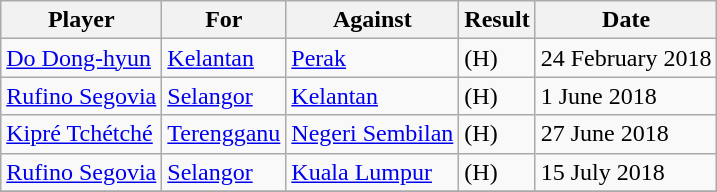<table class="wikitable">
<tr>
<th>Player</th>
<th>For</th>
<th>Against</th>
<th style="text-align:center">Result</th>
<th>Date</th>
</tr>
<tr>
<td> <a href='#'>Do Dong-hyun</a></td>
<td><a href='#'>Kelantan</a></td>
<td><a href='#'>Perak</a></td>
<td> (H)</td>
<td>24 February 2018</td>
</tr>
<tr>
<td> <a href='#'>Rufino Segovia</a></td>
<td><a href='#'>Selangor</a></td>
<td><a href='#'>Kelantan</a></td>
<td> (H)</td>
<td>1 June 2018</td>
</tr>
<tr>
<td> <a href='#'>Kipré Tchétché</a></td>
<td><a href='#'>Terengganu</a></td>
<td><a href='#'>Negeri Sembilan</a></td>
<td> (H)</td>
<td>27 June 2018</td>
</tr>
<tr>
<td> <a href='#'>Rufino Segovia</a></td>
<td><a href='#'>Selangor</a></td>
<td><a href='#'>Kuala Lumpur</a></td>
<td> (H)</td>
<td>15 July 2018</td>
</tr>
<tr>
</tr>
</table>
